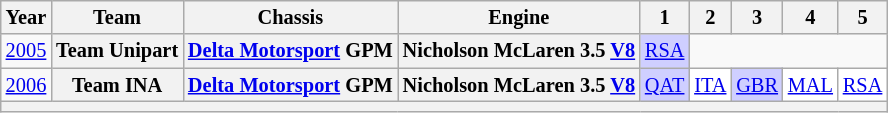<table class="wikitable" style="text-align:center; font-size:85%">
<tr>
<th>Year</th>
<th>Team</th>
<th>Chassis</th>
<th>Engine</th>
<th>1</th>
<th>2</th>
<th>3</th>
<th>4</th>
<th>5</th>
</tr>
<tr>
<td><a href='#'>2005</a></td>
<th nowrap>Team Unipart</th>
<th nowrap><a href='#'>Delta Motorsport</a> GPM</th>
<th nowrap>Nicholson McLaren 3.5 <a href='#'>V8</a></th>
<td style="background:#cfcfff;"><a href='#'>RSA</a><br></td>
<td colspan=4></td>
</tr>
<tr>
<td><a href='#'>2006</a></td>
<th nowrap>Team INA</th>
<th nowrap><a href='#'>Delta Motorsport</a> GPM</th>
<th nowrap>Nicholson McLaren 3.5 <a href='#'>V8</a></th>
<td style="background:#cfcfff;"><a href='#'>QAT</a><br></td>
<td style="background:#ffffff;"><a href='#'>ITA</a><br></td>
<td style="background:#cfcfff;"><a href='#'>GBR</a><br></td>
<td style="background:#ffffff;"><a href='#'>MAL</a><br></td>
<td style="background:#ffffff;"><a href='#'>RSA</a><br></td>
</tr>
<tr>
<th colspan="9"></th>
</tr>
</table>
